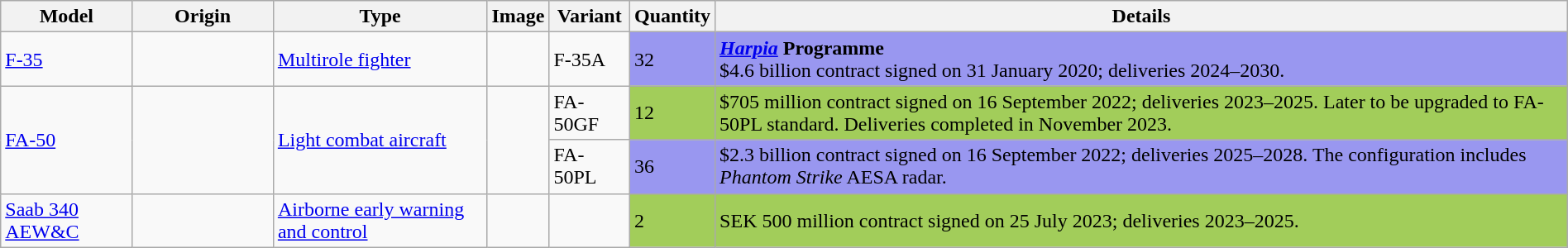<table class="wikitable" width="100%">
<tr>
<th>Model</th>
<th width="9%">Origin</th>
<th>Type</th>
<th>Image</th>
<th>Variant</th>
<th>Quantity</th>
<th>Details</th>
</tr>
<tr>
<td><a href='#'>F-35</a></td>
<td></td>
<td><a href='#'>Multirole fighter</a></td>
<td></td>
<td>F-35A</td>
<td style="background:#9997f0">32</td>
<td style="background:#9997f0"><strong><a href='#'><em>Harpia</em></a> Programme</strong><br>$4.6 billion contract signed on 31 January 2020; deliveries 2024–2030.</td>
</tr>
<tr>
<td rowspan=2><a href='#'>FA-50</a></td>
<td rowspan=2></td>
<td rowspan=2><a href='#'>Light combat aircraft</a></td>
<td rowspan=2></td>
<td>FA-50GF</td>
<td style="background:#a2cd5a">12</td>
<td style="background:#a2cd5a">$705 million contract signed on 16 September 2022; deliveries 2023–2025. Later to be upgraded to FA-50PL standard. Deliveries completed in November 2023.</td>
</tr>
<tr>
<td>FA-50PL</td>
<td style="background:#9997f0">36</td>
<td style="background:#9997f0">$2.3 billion contract signed on 16 September 2022; deliveries 2025–2028. The configuration includes <em>Phantom Strike</em> AESA radar.</td>
</tr>
<tr>
<td><a href='#'>Saab 340 AEW&C</a></td>
<td></td>
<td><a href='#'>Airborne early warning and control</a></td>
<td></td>
<td></td>
<td style="background:#a2cd5a">2</td>
<td style="background:#a2cd5a">SEK 500 million contract signed on 25 July 2023; deliveries 2023–2025.</td>
</tr>
</table>
